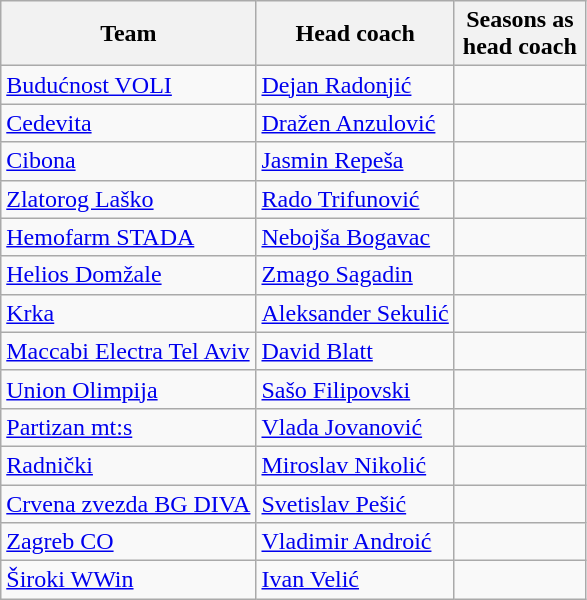<table class="wikitable sortable">
<tr>
<th>Team</th>
<th>Head coach</th>
<th width=80>Seasons as head coach</th>
</tr>
<tr>
<td><a href='#'>Budućnost VOLI</a></td>
<td> <a href='#'>Dejan Radonjić</a></td>
<td></td>
</tr>
<tr>
<td><a href='#'>Cedevita</a></td>
<td> <a href='#'>Dražen Anzulović</a></td>
<td></td>
</tr>
<tr>
<td><a href='#'>Cibona</a></td>
<td> <a href='#'>Jasmin Repeša</a></td>
<td></td>
</tr>
<tr>
<td><a href='#'>Zlatorog Laško</a></td>
<td> <a href='#'>Rado Trifunović</a></td>
<td></td>
</tr>
<tr>
<td><a href='#'>Hemofarm STADA</a></td>
<td> <a href='#'>Nebojša Bogavac</a></td>
<td></td>
</tr>
<tr>
<td><a href='#'>Helios Domžale</a></td>
<td> <a href='#'>Zmago Sagadin</a></td>
<td></td>
</tr>
<tr>
<td><a href='#'>Krka</a></td>
<td> <a href='#'>Aleksander Sekulić</a></td>
<td></td>
</tr>
<tr>
<td><a href='#'>Maccabi Electra Tel Aviv</a></td>
<td> <a href='#'>David Blatt</a></td>
<td></td>
</tr>
<tr>
<td><a href='#'>Union Olimpija</a></td>
<td> <a href='#'>Sašo Filipovski</a></td>
<td></td>
</tr>
<tr>
<td><a href='#'>Partizan mt:s</a></td>
<td> <a href='#'>Vlada Jovanović</a></td>
<td></td>
</tr>
<tr>
<td><a href='#'>Radnički</a></td>
<td> <a href='#'>Miroslav Nikolić</a></td>
<td></td>
</tr>
<tr>
<td><a href='#'>Crvena zvezda BG DIVA</a></td>
<td> <a href='#'>Svetislav Pešić</a></td>
<td></td>
</tr>
<tr>
<td><a href='#'>Zagreb CO</a></td>
<td> <a href='#'>Vladimir Androić</a></td>
<td></td>
</tr>
<tr>
<td><a href='#'>Široki WWin</a></td>
<td> <a href='#'>Ivan Velić</a></td>
<td></td>
</tr>
</table>
